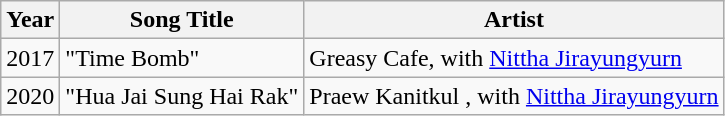<table class="wikitable">
<tr>
<th>Year</th>
<th>Song Title</th>
<th>Artist</th>
</tr>
<tr>
<td>2017</td>
<td>"Time Bomb"</td>
<td>Greasy Cafe, with <a href='#'>Nittha Jirayungyurn</a></td>
</tr>
<tr>
<td>2020</td>
<td>"Hua Jai Sung Hai Rak"</td>
<td>Praew Kanitkul , with <a href='#'>Nittha Jirayungyurn</a></td>
</tr>
</table>
